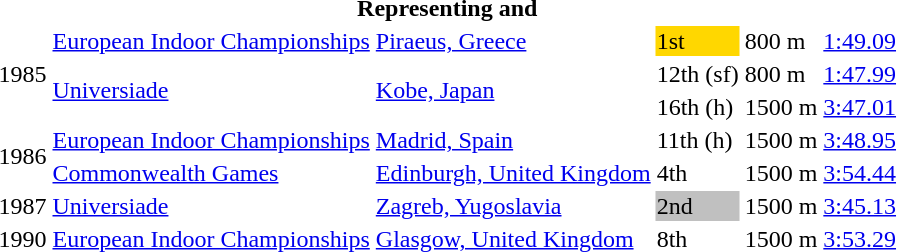<table>
<tr>
<th colspan="6">Representing  and </th>
</tr>
<tr>
<td rowspan=3>1985</td>
<td><a href='#'>European Indoor Championships</a></td>
<td><a href='#'>Piraeus, Greece</a></td>
<td bgcolor=gold>1st</td>
<td>800 m</td>
<td><a href='#'>1:49.09</a></td>
</tr>
<tr>
<td rowspan=2><a href='#'>Universiade</a></td>
<td rowspan=2><a href='#'>Kobe, Japan</a></td>
<td>12th (sf)</td>
<td>800 m</td>
<td><a href='#'>1:47.99</a></td>
</tr>
<tr>
<td>16th (h)</td>
<td>1500 m</td>
<td><a href='#'>3:47.01</a></td>
</tr>
<tr>
<td rowspan=2>1986</td>
<td><a href='#'>European Indoor Championships</a></td>
<td><a href='#'>Madrid, Spain</a></td>
<td>11th (h)</td>
<td>1500 m</td>
<td><a href='#'>3:48.95</a></td>
</tr>
<tr>
<td><a href='#'>Commonwealth Games</a></td>
<td><a href='#'>Edinburgh, United Kingdom</a></td>
<td>4th</td>
<td>1500 m</td>
<td><a href='#'>3:54.44</a></td>
</tr>
<tr>
<td>1987</td>
<td><a href='#'>Universiade</a></td>
<td><a href='#'>Zagreb, Yugoslavia</a></td>
<td bgcolor=silver>2nd</td>
<td>1500 m</td>
<td><a href='#'>3:45.13</a></td>
</tr>
<tr>
<td>1990</td>
<td><a href='#'>European Indoor Championships</a></td>
<td><a href='#'>Glasgow, United Kingdom</a></td>
<td>8th</td>
<td>1500 m</td>
<td><a href='#'>3:53.29</a></td>
</tr>
</table>
